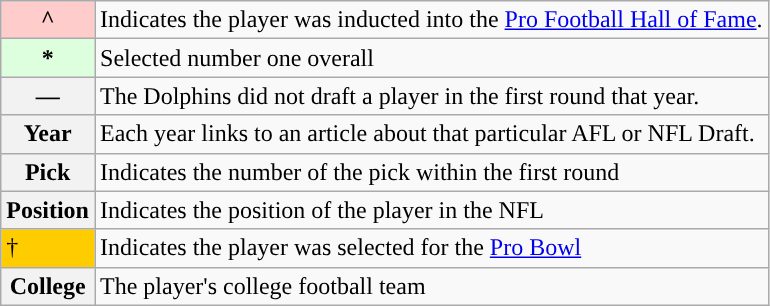<table class="wikitable">
<tr>
<th scope="row" style="background:#FFCCCC">^</th>
<td>Indicates the player was inducted into the <a href='#'>Pro Football Hall of Fame</a>.</td>
</tr>
<tr>
<th scope="row" style="background:#DDFFDD"> * </th>
<td>Selected number one overall</td>
</tr>
<tr>
<th scope="row">—</th>
<td>The Dolphins did not draft a player in the first round that year.</td>
</tr>
<tr>
<th scope="row">Year</th>
<td>Each year links to an article about that particular AFL or NFL Draft.</td>
</tr>
<tr>
<th scope="row">Pick</th>
<td>Indicates the number of the pick within the first round</td>
</tr>
<tr>
<th scope="row">Position</th>
<td>Indicates the position of the player in the NFL</td>
</tr>
<tr>
<td style="background-color:#FFCC00;">†</td>
<td colspan="3">Indicates the player was selected for the <a href='#'>Pro Bowl</a></td>
</tr>
<tr>
<th scope="row">College</th>
<td>The player's college football team</td>
</tr>
</table>
